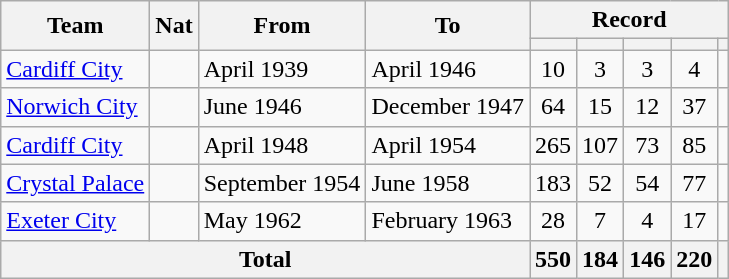<table class="wikitable" style="text-align: center">
<tr>
<th rowspan="2">Team</th>
<th rowspan="2">Nat</th>
<th rowspan="2">From</th>
<th rowspan="2">To</th>
<th colspan="6">Record</th>
</tr>
<tr>
<th></th>
<th></th>
<th></th>
<th></th>
<th></th>
</tr>
<tr>
<td align=left><a href='#'>Cardiff City</a></td>
<td></td>
<td align=left>April 1939</td>
<td align=left>April 1946</td>
<td>10</td>
<td>3</td>
<td>3</td>
<td>4</td>
<td></td>
</tr>
<tr>
<td align=left><a href='#'>Norwich City</a></td>
<td></td>
<td align=left>June 1946</td>
<td align=left>December 1947</td>
<td>64</td>
<td>15</td>
<td>12</td>
<td>37</td>
<td></td>
</tr>
<tr>
<td align=left><a href='#'>Cardiff City</a></td>
<td></td>
<td align=left>April 1948</td>
<td align=left>April 1954</td>
<td>265</td>
<td>107</td>
<td>73</td>
<td>85</td>
<td></td>
</tr>
<tr>
<td align=left><a href='#'>Crystal Palace</a></td>
<td></td>
<td align=left>September 1954</td>
<td align=left>June 1958</td>
<td>183</td>
<td>52</td>
<td>54</td>
<td>77</td>
<td></td>
</tr>
<tr>
<td align=left><a href='#'>Exeter City</a></td>
<td></td>
<td align=left>May 1962</td>
<td align=left>February 1963</td>
<td>28</td>
<td>7</td>
<td>4</td>
<td>17</td>
<td></td>
</tr>
<tr>
<th colspan="4">Total</th>
<th>550</th>
<th>184</th>
<th>146</th>
<th>220</th>
<th></th>
</tr>
</table>
